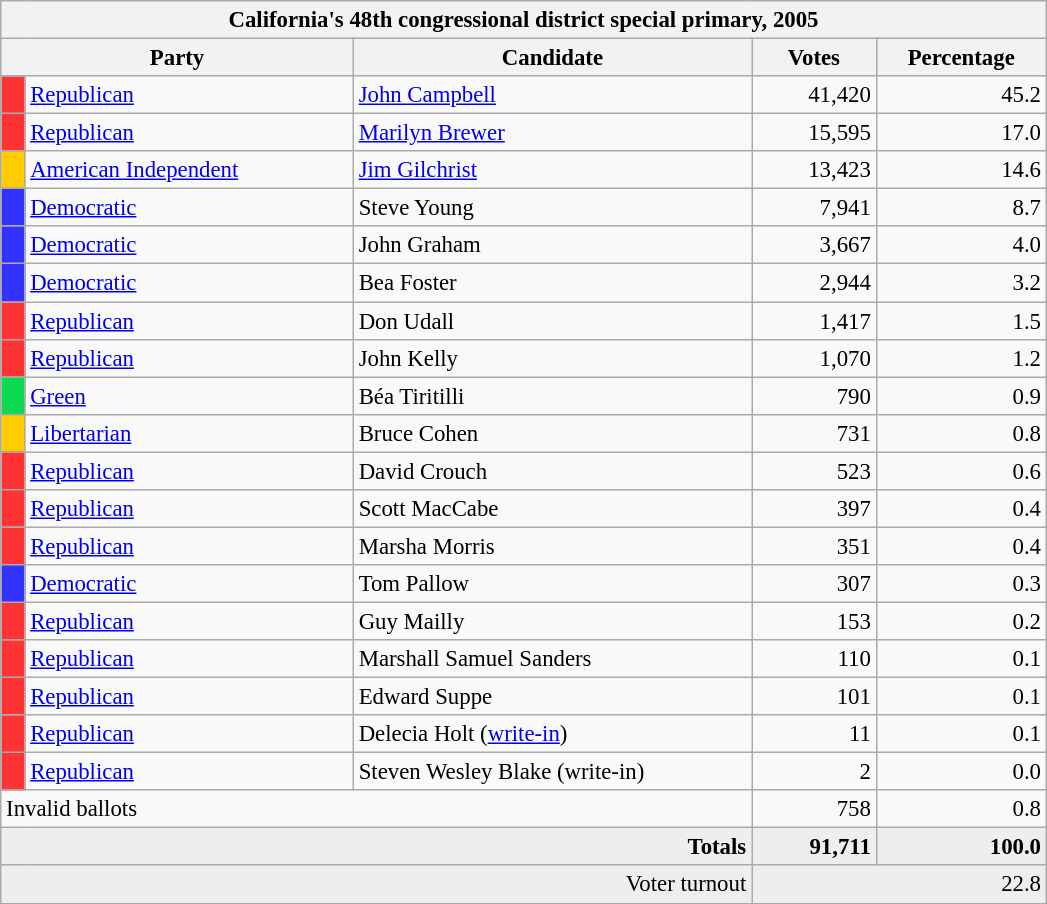<table class="wikitable" style="font-size:95%;">
<tr>
<th colspan="5">California's 48th congressional district special primary, 2005</th>
</tr>
<tr>
<th colspan=2 style="width: 15em">Party</th>
<th style="width: 17em">Candidate</th>
<th style="width: 5em">Votes</th>
<th style="width: 7em">Percentage</th>
</tr>
<tr>
<th style="background-color:#FF3333; width: 3px"></th>
<td style="width: 130px"><a href='#'>Republican</a></td>
<td><a href='#'>John Campbell</a></td>
<td align="right">41,420</td>
<td align="right">45.2</td>
</tr>
<tr>
<th style="background-color:#FF3333; width: 3px"></th>
<td style="width: 130px"><a href='#'>Republican</a></td>
<td><a href='#'>Marilyn Brewer</a></td>
<td align="right">15,595</td>
<td align="right">17.0</td>
</tr>
<tr>
<th style="background-color:#FFCC00; width: 3px"></th>
<td style="width: 130px"><a href='#'>American Independent</a></td>
<td><a href='#'>Jim Gilchrist</a></td>
<td align="right">13,423</td>
<td align="right">14.6</td>
</tr>
<tr>
<th style="background-color:#3333FF; width: 3px"></th>
<td style="width: 130px"><a href='#'>Democratic</a></td>
<td>Steve Young</td>
<td align="right">7,941</td>
<td align="right">8.7</td>
</tr>
<tr>
<th style="background-color:#3333FF; width: 3px"></th>
<td style="width: 130px"><a href='#'>Democratic</a></td>
<td>John Graham</td>
<td align="right">3,667</td>
<td align="right">4.0</td>
</tr>
<tr>
<th style="background-color:#3333FF; width: 3px"></th>
<td style="width: 130px"><a href='#'>Democratic</a></td>
<td>Bea Foster</td>
<td align="right">2,944</td>
<td align="right">3.2</td>
</tr>
<tr>
<th style="background-color:#FF3333; width: 3px"></th>
<td style="width: 130px"><a href='#'>Republican</a></td>
<td>Don Udall</td>
<td align="right">1,417</td>
<td align="right">1.5</td>
</tr>
<tr>
<th style="background-color:#FF3333; width: 3px"></th>
<td style="width: 130px"><a href='#'>Republican</a></td>
<td>John Kelly</td>
<td align="right">1,070</td>
<td align="right">1.2</td>
</tr>
<tr>
<th style="background-color:#0BDA51; width: 3px"></th>
<td style="width: 130px"><a href='#'>Green</a></td>
<td>Béa Tiritilli</td>
<td align="right">790</td>
<td align="right">0.9</td>
</tr>
<tr>
<th style="background-color:#FFCC00; width: 3px"></th>
<td style="width: 130px"><a href='#'>Libertarian</a></td>
<td>Bruce Cohen</td>
<td align="right">731</td>
<td align="right">0.8</td>
</tr>
<tr>
<th style="background-color:#FF3333; width: 3px"></th>
<td style="width: 130px"><a href='#'>Republican</a></td>
<td>David Crouch</td>
<td align="right">523</td>
<td align="right">0.6</td>
</tr>
<tr>
<th style="background-color:#FF3333; width: 3px"></th>
<td style="width: 130px"><a href='#'>Republican</a></td>
<td>Scott MacCabe</td>
<td align="right">397</td>
<td align="right">0.4</td>
</tr>
<tr>
<th style="background-color:#FF3333; width: 3px"></th>
<td style="width: 130px"><a href='#'>Republican</a></td>
<td>Marsha Morris</td>
<td align="right">351</td>
<td align="right">0.4</td>
</tr>
<tr>
<th style="background-color:#3333FF; width: 3px"></th>
<td style="width: 130px"><a href='#'>Democratic</a></td>
<td>Tom Pallow</td>
<td align="right">307</td>
<td align="right">0.3</td>
</tr>
<tr>
<th style="background-color:#FF3333; width: 3px"></th>
<td style="width: 130px"><a href='#'>Republican</a></td>
<td>Guy Mailly</td>
<td align="right">153</td>
<td align="right">0.2</td>
</tr>
<tr>
<th style="background-color:#FF3333; width: 3px"></th>
<td style="width: 130px"><a href='#'>Republican</a></td>
<td>Marshall Samuel Sanders</td>
<td align="right">110</td>
<td align="right">0.1</td>
</tr>
<tr>
<th style="background-color:#FF3333; width: 3px"></th>
<td style="width: 130px"><a href='#'>Republican</a></td>
<td>Edward Suppe</td>
<td align="right">101</td>
<td align="right">0.1</td>
</tr>
<tr>
<th style="background-color:#FF3333; width: 3px"></th>
<td style="width: 130px"><a href='#'>Republican</a></td>
<td>Delecia Holt (<a href='#'>write-in</a>)</td>
<td align="right">11</td>
<td align="right">0.1</td>
</tr>
<tr>
<th style="background-color:#FF3333; width: 3px"></th>
<td style="width: 130px"><a href='#'>Republican</a></td>
<td>Steven Wesley Blake (write-in)</td>
<td align="right">2</td>
<td align="right">0.0</td>
</tr>
<tr>
<td colspan="3">Invalid ballots</td>
<td align="right">758</td>
<td align="right">0.8</td>
</tr>
<tr bgcolor="#EEEEEE">
<td colspan="3" align="right"><strong>Totals</strong></td>
<td align="right"><strong>91,711</strong></td>
<td align="right"><strong>100.0</strong></td>
</tr>
<tr bgcolor="#EEEEEE">
<td colspan="3" align="right">Voter turnout</td>
<td colspan="2" align="right">22.8</td>
</tr>
</table>
